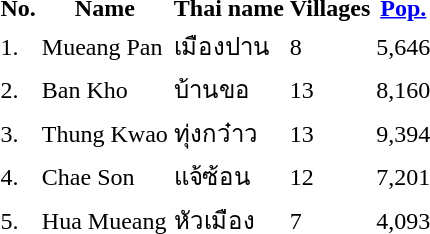<table>
<tr>
<th>No.</th>
<th>Name</th>
<th>Thai name</th>
<th>Villages</th>
<th><a href='#'>Pop.</a></th>
</tr>
<tr>
<td>1.</td>
<td>Mueang Pan</td>
<td>เมืองปาน</td>
<td>8</td>
<td>5,646</td>
<td></td>
</tr>
<tr>
<td>2.</td>
<td>Ban Kho</td>
<td>บ้านขอ</td>
<td>13</td>
<td>8,160</td>
<td></td>
</tr>
<tr>
<td>3.</td>
<td>Thung Kwao</td>
<td>ทุ่งกว๋าว</td>
<td>13</td>
<td>9,394</td>
<td></td>
</tr>
<tr>
<td>4.</td>
<td>Chae Son</td>
<td>แจ้ซ้อน</td>
<td>12</td>
<td>7,201</td>
<td></td>
</tr>
<tr>
<td>5.</td>
<td>Hua Mueang</td>
<td>หัวเมือง</td>
<td>7</td>
<td>4,093</td>
<td></td>
</tr>
</table>
